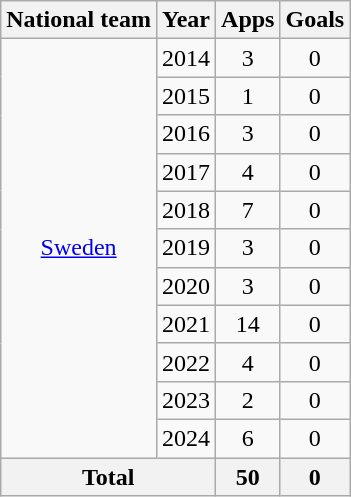<table class="wikitable" style="text-align:center">
<tr>
<th>National team</th>
<th>Year</th>
<th>Apps</th>
<th>Goals</th>
</tr>
<tr>
<td rowspan="11"><a href='#'>Sweden</a></td>
<td>2014</td>
<td>3</td>
<td>0</td>
</tr>
<tr>
<td>2015</td>
<td>1</td>
<td>0</td>
</tr>
<tr>
<td>2016</td>
<td>3</td>
<td>0</td>
</tr>
<tr>
<td>2017</td>
<td>4</td>
<td>0</td>
</tr>
<tr>
<td>2018</td>
<td>7</td>
<td>0</td>
</tr>
<tr>
<td>2019</td>
<td>3</td>
<td>0</td>
</tr>
<tr>
<td>2020</td>
<td>3</td>
<td>0</td>
</tr>
<tr>
<td>2021</td>
<td>14</td>
<td>0</td>
</tr>
<tr>
<td>2022</td>
<td>4</td>
<td>0</td>
</tr>
<tr>
<td>2023</td>
<td>2</td>
<td>0</td>
</tr>
<tr>
<td>2024</td>
<td>6</td>
<td>0</td>
</tr>
<tr>
<th colspan="2">Total</th>
<th>50</th>
<th>0</th>
</tr>
</table>
